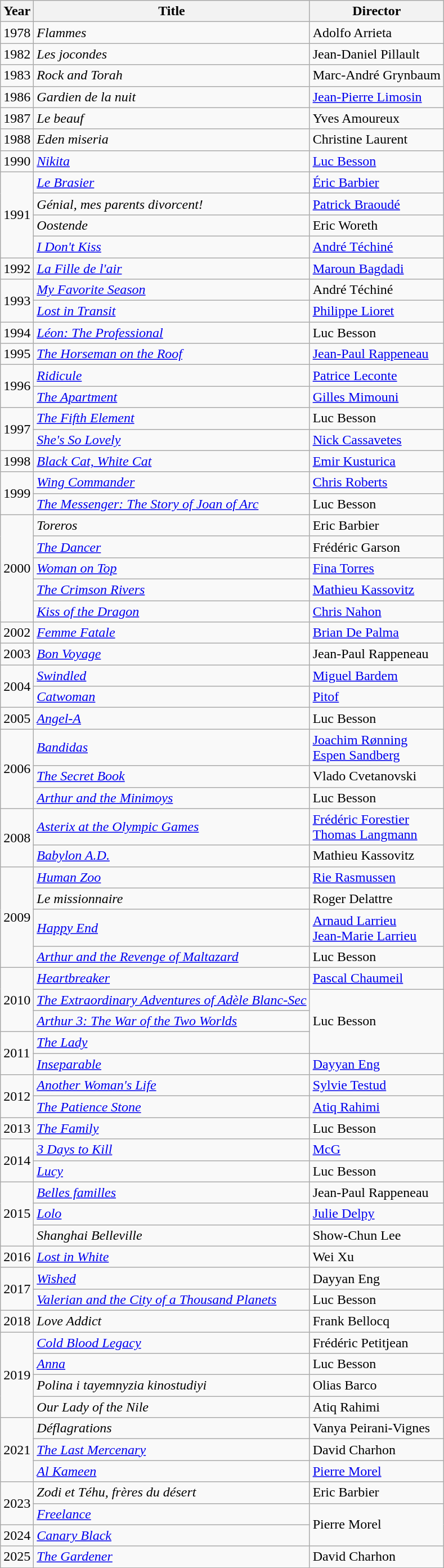<table class="wikitable">
<tr>
<th>Year</th>
<th>Title</th>
<th>Director</th>
</tr>
<tr>
<td>1978</td>
<td><em>Flammes</em></td>
<td>Adolfo Arrieta</td>
</tr>
<tr>
<td>1982</td>
<td><em>Les jocondes</em></td>
<td>Jean-Daniel Pillault</td>
</tr>
<tr>
<td>1983</td>
<td><em>Rock and Torah</em></td>
<td>Marc-André Grynbaum</td>
</tr>
<tr>
<td>1986</td>
<td><em>Gardien de la nuit</em></td>
<td><a href='#'>Jean-Pierre Limosin</a></td>
</tr>
<tr>
<td>1987</td>
<td><em>Le beauf</em></td>
<td>Yves Amoureux</td>
</tr>
<tr>
<td>1988</td>
<td><em>Eden miseria</em></td>
<td>Christine Laurent</td>
</tr>
<tr>
<td>1990</td>
<td><em><a href='#'>Nikita</a></em></td>
<td><a href='#'>Luc Besson</a></td>
</tr>
<tr>
<td rowspan=4>1991</td>
<td><em><a href='#'>Le Brasier</a></em></td>
<td><a href='#'>Éric Barbier</a></td>
</tr>
<tr>
<td><em>Génial, mes parents divorcent!</em></td>
<td><a href='#'>Patrick Braoudé</a></td>
</tr>
<tr>
<td><em>Oostende</em></td>
<td>Eric Woreth</td>
</tr>
<tr>
<td><em><a href='#'>I Don't Kiss</a></em></td>
<td><a href='#'>André Téchiné</a></td>
</tr>
<tr>
<td>1992</td>
<td><em><a href='#'>La Fille de l'air</a></em></td>
<td><a href='#'>Maroun Bagdadi</a></td>
</tr>
<tr>
<td rowspan=2>1993</td>
<td><em><a href='#'>My Favorite Season</a></em></td>
<td>André Téchiné</td>
</tr>
<tr>
<td><em><a href='#'>Lost in Transit</a></em></td>
<td><a href='#'>Philippe Lioret</a></td>
</tr>
<tr>
<td>1994</td>
<td><em><a href='#'>Léon: The Professional</a></em></td>
<td>Luc Besson</td>
</tr>
<tr>
<td>1995</td>
<td><em><a href='#'>The Horseman on the Roof</a></em></td>
<td><a href='#'>Jean-Paul Rappeneau</a></td>
</tr>
<tr>
<td rowspan=2>1996</td>
<td><em><a href='#'>Ridicule</a></em></td>
<td><a href='#'>Patrice Leconte</a></td>
</tr>
<tr>
<td><em><a href='#'>The Apartment</a></em></td>
<td><a href='#'>Gilles Mimouni</a></td>
</tr>
<tr>
<td rowspan=2>1997</td>
<td><em><a href='#'>The Fifth Element</a></em></td>
<td>Luc Besson</td>
</tr>
<tr>
<td><em><a href='#'>She's So Lovely</a></em></td>
<td><a href='#'>Nick Cassavetes</a></td>
</tr>
<tr>
<td>1998</td>
<td><em><a href='#'>Black Cat, White Cat</a></em></td>
<td><a href='#'>Emir Kusturica</a></td>
</tr>
<tr>
<td rowspan=2>1999</td>
<td><em><a href='#'>Wing Commander</a></em></td>
<td><a href='#'>Chris Roberts</a></td>
</tr>
<tr>
<td><em><a href='#'>The Messenger: The Story of Joan of Arc</a></em></td>
<td>Luc Besson</td>
</tr>
<tr>
<td rowspan=5>2000</td>
<td><em>Toreros</em></td>
<td>Eric Barbier</td>
</tr>
<tr>
<td><em><a href='#'>The Dancer</a></em></td>
<td>Frédéric Garson</td>
</tr>
<tr>
<td><em><a href='#'>Woman on Top</a></em></td>
<td><a href='#'>Fina Torres</a></td>
</tr>
<tr>
<td><em><a href='#'>The Crimson Rivers</a></em></td>
<td><a href='#'>Mathieu Kassovitz</a></td>
</tr>
<tr>
<td><em><a href='#'>Kiss of the Dragon</a></em></td>
<td><a href='#'>Chris Nahon</a></td>
</tr>
<tr>
<td>2002</td>
<td><em><a href='#'>Femme Fatale</a></em></td>
<td><a href='#'>Brian De Palma</a></td>
</tr>
<tr>
<td>2003</td>
<td><em><a href='#'>Bon Voyage</a></em></td>
<td>Jean-Paul Rappeneau</td>
</tr>
<tr>
<td rowspan=2>2004</td>
<td><em><a href='#'>Swindled</a></em></td>
<td><a href='#'>Miguel Bardem</a></td>
</tr>
<tr>
<td><em><a href='#'>Catwoman</a></em></td>
<td><a href='#'>Pitof</a></td>
</tr>
<tr>
<td>2005</td>
<td><em><a href='#'>Angel-A</a></em></td>
<td>Luc Besson</td>
</tr>
<tr>
<td rowspan=3>2006</td>
<td><em><a href='#'>Bandidas</a></em></td>
<td><a href='#'>Joachim Rønning</a><br><a href='#'>Espen Sandberg</a></td>
</tr>
<tr>
<td><em><a href='#'>The Secret Book</a></em></td>
<td>Vlado Cvetanovski</td>
</tr>
<tr>
<td><em><a href='#'>Arthur and the Minimoys</a></em></td>
<td>Luc Besson</td>
</tr>
<tr>
<td rowspan=2>2008</td>
<td><em><a href='#'>Asterix at the Olympic Games</a></em></td>
<td><a href='#'>Frédéric Forestier</a><br><a href='#'>Thomas Langmann</a></td>
</tr>
<tr>
<td><em><a href='#'>Babylon A.D.</a></em></td>
<td>Mathieu Kassovitz</td>
</tr>
<tr>
<td rowspan=4>2009</td>
<td><em><a href='#'>Human Zoo</a></em></td>
<td><a href='#'>Rie Rasmussen</a></td>
</tr>
<tr>
<td><em>Le missionnaire</em></td>
<td>Roger Delattre</td>
</tr>
<tr>
<td><em><a href='#'>Happy End</a></em></td>
<td><a href='#'>Arnaud Larrieu</a><br><a href='#'>Jean-Marie Larrieu</a></td>
</tr>
<tr>
<td><em><a href='#'>Arthur and the Revenge of Maltazard</a></em></td>
<td>Luc Besson</td>
</tr>
<tr>
<td rowspan=3>2010</td>
<td><em><a href='#'>Heartbreaker</a></em></td>
<td><a href='#'>Pascal Chaumeil</a></td>
</tr>
<tr>
<td><em><a href='#'>The Extraordinary Adventures of Adèle Blanc-Sec</a></em></td>
<td rowspan=3>Luc Besson</td>
</tr>
<tr>
<td><em><a href='#'>Arthur 3: The War of the Two Worlds</a></em></td>
</tr>
<tr>
<td rowspan=2>2011</td>
<td><em><a href='#'>The Lady</a></em></td>
</tr>
<tr>
<td><em><a href='#'>Inseparable</a></em></td>
<td><a href='#'>Dayyan Eng</a></td>
</tr>
<tr>
<td rowspan=2>2012</td>
<td><em><a href='#'>Another Woman's Life</a></em></td>
<td><a href='#'>Sylvie Testud</a></td>
</tr>
<tr>
<td><em><a href='#'>The Patience Stone</a></em></td>
<td><a href='#'>Atiq Rahimi</a></td>
</tr>
<tr>
<td>2013</td>
<td><em><a href='#'>The Family</a></em></td>
<td>Luc Besson</td>
</tr>
<tr>
<td rowspan=2>2014</td>
<td><em><a href='#'>3 Days to Kill</a></em></td>
<td><a href='#'>McG</a></td>
</tr>
<tr>
<td><em><a href='#'>Lucy</a></em></td>
<td>Luc Besson</td>
</tr>
<tr>
<td rowspan=3>2015</td>
<td><em><a href='#'>Belles familles</a></em></td>
<td>Jean-Paul Rappeneau</td>
</tr>
<tr>
<td><em><a href='#'>Lolo</a></em></td>
<td><a href='#'>Julie Delpy</a></td>
</tr>
<tr>
<td><em>Shanghai Belleville</em></td>
<td>Show-Chun Lee</td>
</tr>
<tr>
<td>2016</td>
<td><em><a href='#'>Lost in White</a></em></td>
<td>Wei Xu</td>
</tr>
<tr>
<td rowspan=2>2017</td>
<td><em><a href='#'>Wished</a></em></td>
<td>Dayyan Eng</td>
</tr>
<tr>
<td><em><a href='#'>Valerian and the City of a Thousand Planets</a></em></td>
<td>Luc Besson</td>
</tr>
<tr>
<td>2018</td>
<td><em>Love Addict</em></td>
<td>Frank Bellocq</td>
</tr>
<tr>
<td rowspan=4>2019</td>
<td><em><a href='#'>Cold Blood Legacy</a></em></td>
<td>Frédéric Petitjean</td>
</tr>
<tr>
<td><em><a href='#'>Anna</a></em></td>
<td>Luc Besson</td>
</tr>
<tr>
<td><em>Polina i tayemnyzia kinostudiyi</em></td>
<td>Olias Barco</td>
</tr>
<tr>
<td><em>Our Lady of the Nile</em></td>
<td>Atiq Rahimi</td>
</tr>
<tr>
<td rowspan=3>2021</td>
<td><em>Déflagrations</em></td>
<td>Vanya Peirani-Vignes</td>
</tr>
<tr>
<td><em><a href='#'>The Last Mercenary</a></em></td>
<td>David Charhon</td>
</tr>
<tr>
<td><em><a href='#'>Al Kameen</a></em></td>
<td><a href='#'>Pierre Morel</a></td>
</tr>
<tr>
<td rowspan=2>2023</td>
<td><em>Zodi et Téhu, frères du désert</em></td>
<td>Eric Barbier</td>
</tr>
<tr>
<td><em><a href='#'>Freelance</a></em></td>
<td rowspan=2>Pierre Morel</td>
</tr>
<tr>
<td>2024</td>
<td><em><a href='#'>Canary Black</a></em></td>
</tr>
<tr>
<td>2025</td>
<td><em><a href='#'>The Gardener</a></em></td>
<td>David Charhon</td>
</tr>
</table>
